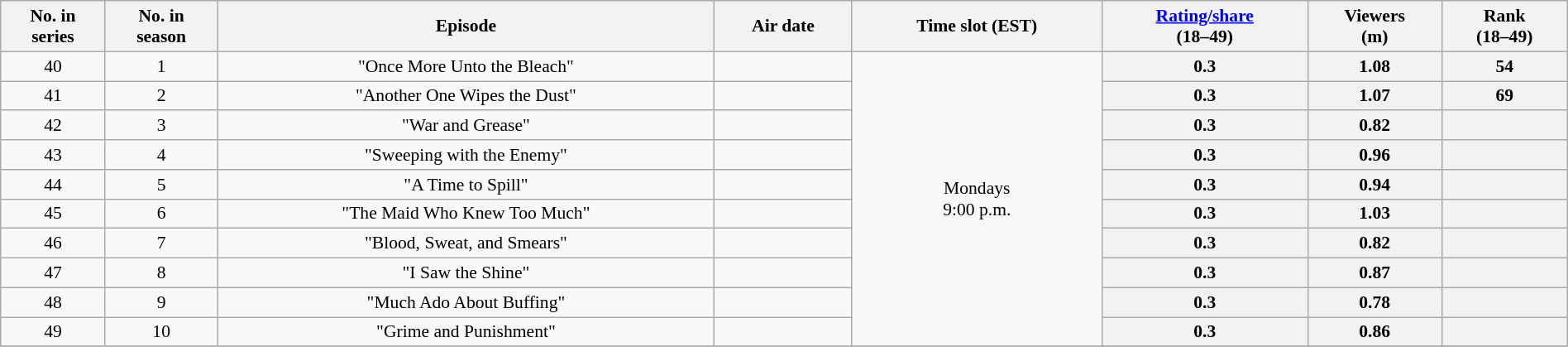<table class="wikitable" style="font-size:90%; text-align:center; width: 100%; margin-left: auto; margin-right: auto;">
<tr>
<th>No. in<br>series</th>
<th>No. in<br>season</th>
<th>Episode</th>
<th>Air date</th>
<th>Time slot (EST)</th>
<th><a href='#'>Rating/share</a><br>(18–49)</th>
<th>Viewers<br>(m)</th>
<th>Rank<br>(18–49)</th>
</tr>
<tr>
<td style="text-align:center">40</td>
<td style="text-align:center">1</td>
<td>"Once More Unto the Bleach"</td>
<td></td>
<td style="text-align:center" rowspan=10>Mondays<br>9:00 p.m.</td>
<th>0.3</th>
<th>1.08</th>
<th>54</th>
</tr>
<tr>
<td style="text-align:center">41</td>
<td style="text-align:center">2</td>
<td>"Another One Wipes the Dust"</td>
<td></td>
<th>0.3</th>
<th>1.07</th>
<th>69</th>
</tr>
<tr>
<td style="text-align:center">42</td>
<td style="text-align:center">3</td>
<td>"War and Grease"</td>
<td></td>
<th>0.3</th>
<th>0.82</th>
<th></th>
</tr>
<tr>
<td style="text-align:center">43</td>
<td style="text-align:center">4</td>
<td>"Sweeping with the Enemy"</td>
<td></td>
<th>0.3</th>
<th>0.96</th>
<th></th>
</tr>
<tr>
<td style="text-align:center">44</td>
<td style="text-align:center">5</td>
<td>"A Time to Spill"</td>
<td></td>
<th>0.3</th>
<th>0.94</th>
<th></th>
</tr>
<tr>
<td style="text-align:center">45</td>
<td style="text-align:center">6</td>
<td>"The Maid Who Knew Too Much"</td>
<td></td>
<th>0.3</th>
<th>1.03</th>
<th></th>
</tr>
<tr>
<td style="text-align:center">46</td>
<td style="text-align:center">7</td>
<td>"Blood, Sweat, and Smears"</td>
<td></td>
<th>0.3</th>
<th>0.82</th>
<th></th>
</tr>
<tr>
<td style="text-align:center">47</td>
<td style="text-align:center">8</td>
<td>"I Saw the Shine"</td>
<td></td>
<th>0.3</th>
<th>0.87</th>
<th></th>
</tr>
<tr>
<td style="text-align:center">48</td>
<td style="text-align:center">9</td>
<td>"Much Ado About Buffing"</td>
<td></td>
<th>0.3</th>
<th>0.78</th>
<th></th>
</tr>
<tr>
<td style="text-align:center">49</td>
<td style="text-align:center">10</td>
<td>"Grime and Punishment"</td>
<td></td>
<th>0.3</th>
<th>0.86</th>
<th></th>
</tr>
<tr>
</tr>
</table>
